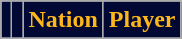<table class="wikitable sortable">
<tr>
<th style="background:#000833; color:#FDB71A; scope="col"></th>
<th style="background:#000833; color:#FDB71A; scope="col"></th>
<th style="background:#000833; color:#FDB71A; scope="col">Nation</th>
<th style="background:#000833; color:#FDB71A; scope="col">Player</th>
</tr>
<tr>
</tr>
</table>
